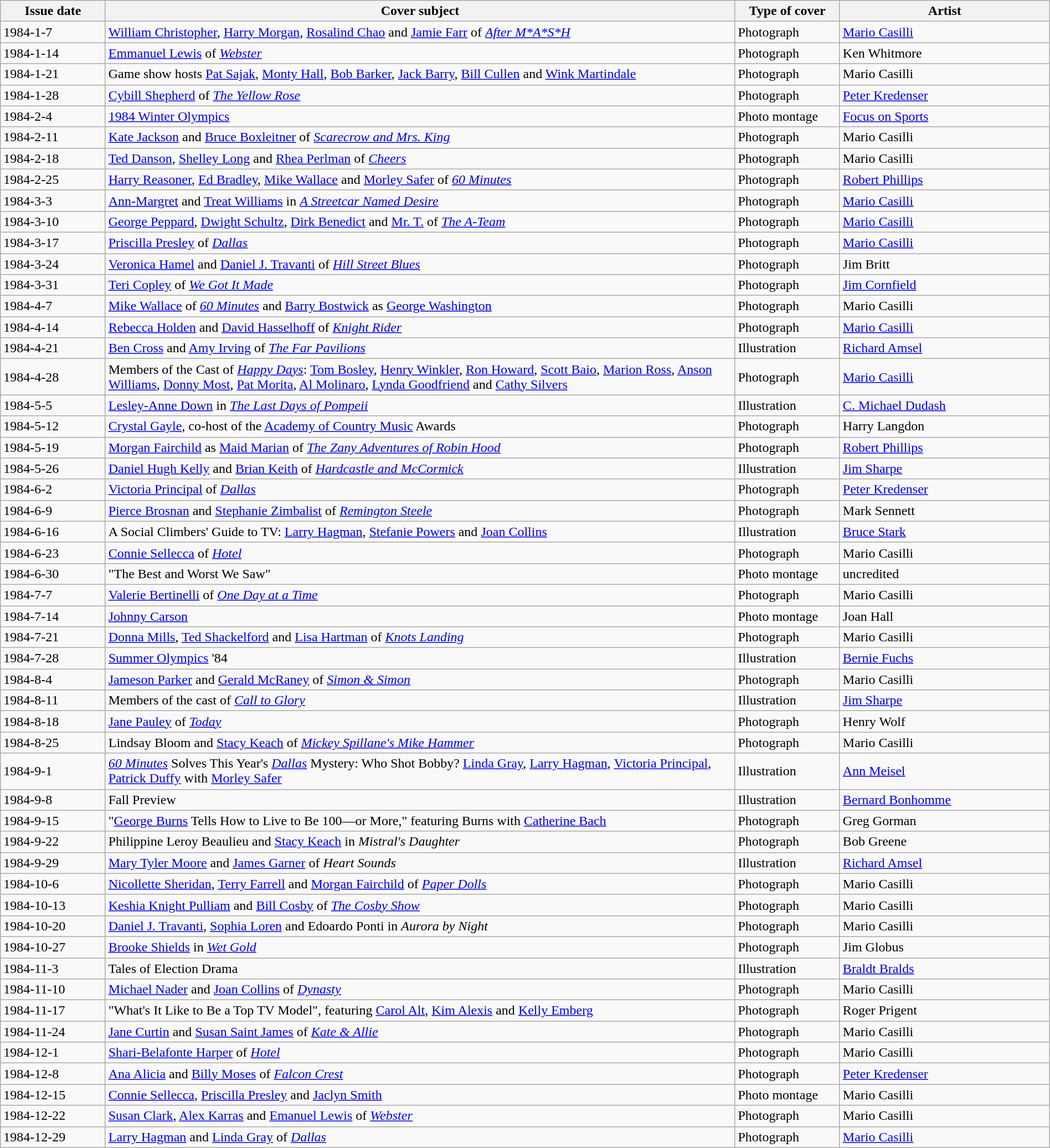<table class="wikitable sortable" width=100% style="font-size:100%;">
<tr>
<th width=10%>Issue date</th>
<th width=60%>Cover subject</th>
<th width=10%>Type of cover</th>
<th width=20%>Artist</th>
</tr>
<tr>
<td>1984-1-7</td>
<td><a href='#'>William Christopher</a>, <a href='#'>Harry Morgan</a>, <a href='#'>Rosalind Chao</a> and <a href='#'>Jamie Farr</a> of <em><a href='#'>After M*A*S*H</a></em></td>
<td>Photograph</td>
<td><a href='#'>Mario Casilli</a></td>
</tr>
<tr>
<td>1984-1-14</td>
<td><a href='#'>Emmanuel Lewis</a> of <em><a href='#'>Webster</a></em></td>
<td>Photograph</td>
<td>Ken Whitmore</td>
</tr>
<tr>
<td>1984-1-21</td>
<td>Game show hosts <a href='#'>Pat Sajak</a>, <a href='#'>Monty Hall</a>, <a href='#'>Bob Barker</a>, <a href='#'>Jack Barry</a>, <a href='#'>Bill Cullen</a> and <a href='#'>Wink Martindale</a></td>
<td>Photograph</td>
<td>Mario Casilli</td>
</tr>
<tr>
<td>1984-1-28</td>
<td><a href='#'>Cybill Shepherd</a> of <em><a href='#'>The Yellow Rose</a></em></td>
<td>Photograph</td>
<td><a href='#'>Peter Kredenser</a></td>
</tr>
<tr>
<td>1984-2-4</td>
<td><a href='#'>1984 Winter Olympics</a></td>
<td>Photo montage</td>
<td><a href='#'>Focus on Sports</a></td>
</tr>
<tr>
<td>1984-2-11</td>
<td><a href='#'>Kate Jackson</a> and <a href='#'>Bruce Boxleitner</a> of <em><a href='#'>Scarecrow and Mrs. King</a></em></td>
<td>Photograph</td>
<td>Mario Casilli</td>
</tr>
<tr>
<td>1984-2-18</td>
<td><a href='#'>Ted Danson</a>, <a href='#'>Shelley Long</a> and <a href='#'>Rhea Perlman</a> of <em><a href='#'>Cheers</a></em></td>
<td>Photograph</td>
<td>Mario Casilli</td>
</tr>
<tr>
<td>1984-2-25</td>
<td><a href='#'>Harry Reasoner</a>, <a href='#'>Ed Bradley</a>, <a href='#'>Mike Wallace</a> and <a href='#'>Morley Safer</a> of <em><a href='#'>60 Minutes</a></em></td>
<td>Photograph</td>
<td><a href='#'>Robert Phillips</a></td>
</tr>
<tr>
<td>1984-3-3</td>
<td><a href='#'>Ann-Margret</a> and <a href='#'>Treat Williams</a> in <em><a href='#'>A Streetcar Named Desire</a></em></td>
<td>Photograph</td>
<td><a href='#'>Mario Casilli</a></td>
</tr>
<tr>
<td>1984-3-10</td>
<td><a href='#'>George Peppard</a>, <a href='#'>Dwight Schultz</a>, <a href='#'>Dirk Benedict</a> and <a href='#'>Mr. T.</a> of <em><a href='#'>The A-Team</a></em></td>
<td>Photograph</td>
<td><a href='#'>Mario Casilli</a></td>
</tr>
<tr>
<td>1984-3-17</td>
<td><a href='#'>Priscilla Presley</a> of <em><a href='#'>Dallas</a></em></td>
<td>Photograph</td>
<td><a href='#'>Mario Casilli</a></td>
</tr>
<tr>
<td>1984-3-24</td>
<td><a href='#'>Veronica Hamel</a> and <a href='#'>Daniel J. Travanti</a> of <em><a href='#'>Hill Street Blues</a></em></td>
<td>Photograph</td>
<td>Jim Britt</td>
</tr>
<tr>
<td>1984-3-31</td>
<td><a href='#'>Teri Copley</a> of <em><a href='#'>We Got It Made</a></em></td>
<td>Photograph</td>
<td><a href='#'>Jim Cornfield</a></td>
</tr>
<tr>
<td>1984-4-7</td>
<td><a href='#'>Mike Wallace</a> of <em><a href='#'>60 Minutes</a></em> and <a href='#'>Barry Bostwick</a> as <a href='#'>George Washington</a></td>
<td>Photograph</td>
<td>Mario Casilli</td>
</tr>
<tr>
<td>1984-4-14</td>
<td><a href='#'>Rebecca Holden</a> and <a href='#'>David Hasselhoff</a> of <em><a href='#'>Knight Rider</a></em></td>
<td>Photograph</td>
<td><a href='#'>Mario Casilli</a></td>
</tr>
<tr>
<td>1984-4-21</td>
<td><a href='#'>Ben Cross</a> and <a href='#'>Amy Irving</a> of <em><a href='#'>The Far Pavilions</a></em></td>
<td>Illustration</td>
<td><a href='#'>Richard Amsel</a></td>
</tr>
<tr>
<td>1984-4-28</td>
<td>Members of the Cast of <em><a href='#'>Happy Days</a></em>: <a href='#'>Tom Bosley</a>, <a href='#'>Henry Winkler</a>, <a href='#'>Ron Howard</a>, <a href='#'>Scott Baio</a>, <a href='#'>Marion Ross</a>, <a href='#'>Anson Williams</a>, <a href='#'>Donny Most</a>, <a href='#'>Pat Morita</a>, <a href='#'>Al Molinaro</a>, <a href='#'>Lynda Goodfriend</a> and <a href='#'>Cathy Silvers</a></td>
<td>Photograph</td>
<td><a href='#'>Mario Casilli</a></td>
</tr>
<tr>
<td>1984-5-5</td>
<td><a href='#'>Lesley-Anne Down</a> in <em><a href='#'>The Last Days of Pompeii</a></em></td>
<td>Illustration</td>
<td><a href='#'>C. Michael Dudash</a></td>
</tr>
<tr>
<td>1984-5-12</td>
<td><a href='#'>Crystal Gayle</a>, co-host of the <a href='#'>Academy of Country Music</a> Awards</td>
<td>Photograph</td>
<td>Harry Langdon</td>
</tr>
<tr>
<td>1984-5-19</td>
<td><a href='#'>Morgan Fairchild</a> as <a href='#'>Maid Marian</a> of <em><a href='#'>The Zany Adventures of Robin Hood</a></em></td>
<td>Photograph</td>
<td><a href='#'>Robert Phillips</a></td>
</tr>
<tr>
<td>1984-5-26</td>
<td><a href='#'>Daniel Hugh Kelly</a> and <a href='#'>Brian Keith</a> of <em><a href='#'>Hardcastle and McCormick</a></em></td>
<td>Illustration</td>
<td><a href='#'>Jim Sharpe</a></td>
</tr>
<tr>
<td>1984-6-2</td>
<td><a href='#'>Victoria Principal</a> of <em><a href='#'>Dallas</a></em></td>
<td>Photograph</td>
<td><a href='#'>Peter Kredenser</a></td>
</tr>
<tr>
<td>1984-6-9</td>
<td><a href='#'>Pierce Brosnan</a> and <a href='#'>Stephanie Zimbalist</a> of <em><a href='#'>Remington Steele</a></em></td>
<td>Photograph</td>
<td>Mark Sennett</td>
</tr>
<tr>
<td>1984-6-16</td>
<td>A Social Climbers' Guide to TV: <a href='#'>Larry Hagman</a>, <a href='#'>Stefanie Powers</a> and <a href='#'>Joan Collins</a></td>
<td>Illustration</td>
<td><a href='#'>Bruce Stark</a></td>
</tr>
<tr>
<td>1984-6-23</td>
<td><a href='#'>Connie Sellecca</a> of <em><a href='#'>Hotel</a></em></td>
<td>Photograph</td>
<td>Mario Casilli</td>
</tr>
<tr>
<td>1984-6-30</td>
<td>"The Best and Worst We Saw"</td>
<td>Photo montage</td>
<td>uncredited</td>
</tr>
<tr>
<td>1984-7-7</td>
<td><a href='#'>Valerie Bertinelli</a> of <em><a href='#'>One Day at a Time</a></em></td>
<td>Photograph</td>
<td>Mario Casilli</td>
</tr>
<tr>
<td>1984-7-14</td>
<td><a href='#'>Johnny Carson</a></td>
<td>Photo montage</td>
<td>Joan Hall</td>
</tr>
<tr>
<td>1984-7-21</td>
<td><a href='#'>Donna Mills</a>, <a href='#'>Ted Shackelford</a> and <a href='#'>Lisa Hartman</a> of <em><a href='#'>Knots Landing</a></em></td>
<td>Photograph</td>
<td>Mario Casilli</td>
</tr>
<tr>
<td>1984-7-28</td>
<td><a href='#'>Summer Olympics</a> '84</td>
<td>Illustration</td>
<td><a href='#'>Bernie Fuchs</a></td>
</tr>
<tr>
<td>1984-8-4</td>
<td><a href='#'>Jameson Parker</a> and <a href='#'>Gerald McRaney</a> of <em><a href='#'>Simon & Simon</a></em></td>
<td>Photograph</td>
<td>Mario Casilli</td>
</tr>
<tr>
<td>1984-8-11</td>
<td>Members of the cast of <em><a href='#'>Call to Glory</a></em></td>
<td>Illustration</td>
<td><a href='#'>Jim Sharpe</a></td>
</tr>
<tr>
<td>1984-8-18</td>
<td><a href='#'>Jane Pauley</a> of <em><a href='#'>Today</a></em></td>
<td>Photograph</td>
<td>Henry Wolf</td>
</tr>
<tr>
<td>1984-8-25</td>
<td>Lindsay Bloom and <a href='#'>Stacy Keach</a> of <em><a href='#'>Mickey Spillane's Mike Hammer</a></em></td>
<td>Photograph</td>
<td>Mario Casilli</td>
</tr>
<tr>
<td>1984-9-1</td>
<td><em><a href='#'>60 Minutes</a></em> Solves This Year's <em><a href='#'>Dallas</a></em> Mystery: Who Shot Bobby? <a href='#'>Linda Gray</a>, <a href='#'>Larry Hagman</a>, <a href='#'>Victoria Principal</a>, <a href='#'>Patrick Duffy</a> with <a href='#'>Morley Safer</a></td>
<td>Illustration</td>
<td><a href='#'>Ann Meisel</a></td>
</tr>
<tr>
<td>1984-9-8</td>
<td>Fall Preview</td>
<td>Illustration</td>
<td><a href='#'>Bernard Bonhomme</a></td>
</tr>
<tr>
<td>1984-9-15</td>
<td>"<a href='#'>George Burns</a> Tells How to Live to Be 100—or More," featuring Burns with <a href='#'>Catherine Bach</a></td>
<td>Photograph</td>
<td>Greg Gorman</td>
</tr>
<tr>
<td>1984-9-22</td>
<td>Philippine Leroy Beaulieu and <a href='#'>Stacy Keach</a> in<em> Mistral's Daughter</em></td>
<td>Photograph</td>
<td>Bob Greene</td>
</tr>
<tr>
<td>1984-9-29</td>
<td><a href='#'>Mary Tyler Moore</a> and <a href='#'>James Garner</a> of <em>Heart Sounds</em></td>
<td>Illustration</td>
<td><a href='#'>Richard Amsel</a></td>
</tr>
<tr>
<td>1984-10-6</td>
<td><a href='#'>Nicollette Sheridan</a>, <a href='#'>Terry Farrell</a> and <a href='#'>Morgan Fairchild</a> of <em><a href='#'>Paper Dolls</a></em></td>
<td>Photograph</td>
<td>Mario Casilli</td>
</tr>
<tr>
<td>1984-10-13</td>
<td><a href='#'>Keshia Knight Pulliam</a> and <a href='#'>Bill Cosby</a> of <em><a href='#'>The Cosby Show</a></em></td>
<td>Photograph</td>
<td>Mario Casilli</td>
</tr>
<tr>
<td>1984-10-20</td>
<td><a href='#'>Daniel J. Travanti</a>, <a href='#'>Sophia Loren</a> and Edoardo Ponti in <em>Aurora by Night</em></td>
<td>Photograph</td>
<td>Mario Casilli</td>
</tr>
<tr>
<td>1984-10-27</td>
<td><a href='#'>Brooke Shields</a> in <em><a href='#'>Wet Gold</a></em></td>
<td>Photograph</td>
<td>Jim Globus</td>
</tr>
<tr>
<td>1984-11-3</td>
<td>Tales of Election Drama</td>
<td>Illustration</td>
<td><a href='#'>Braldt Bralds</a></td>
</tr>
<tr>
<td>1984-11-10</td>
<td><a href='#'>Michael Nader</a> and <a href='#'>Joan Collins</a> of <em><a href='#'>Dynasty</a></em></td>
<td>Photograph</td>
<td>Mario Casilli</td>
</tr>
<tr>
<td>1984-11-17</td>
<td>"What's It Like to Be a Top TV Model", featuring <a href='#'>Carol Alt</a>, <a href='#'>Kim Alexis</a> and <a href='#'>Kelly Emberg</a></td>
<td>Photograph</td>
<td>Roger Prigent</td>
</tr>
<tr>
<td>1984-11-24</td>
<td><a href='#'>Jane Curtin</a> and <a href='#'>Susan Saint James</a> of <em><a href='#'>Kate & Allie</a></em></td>
<td>Photograph</td>
<td>Mario Casilli</td>
</tr>
<tr>
<td>1984-12-1</td>
<td><a href='#'>Shari-Belafonte Harper</a> of <em><a href='#'>Hotel</a></em></td>
<td>Photograph</td>
<td>Mario Casilli</td>
</tr>
<tr>
<td>1984-12-8</td>
<td><a href='#'>Ana Alicia</a> and <a href='#'>Billy Moses</a> of <em><a href='#'>Falcon Crest</a></em></td>
<td>Photograph</td>
<td><a href='#'>Peter Kredenser</a></td>
</tr>
<tr>
<td>1984-12-15</td>
<td><a href='#'>Connie Sellecca</a>, <a href='#'>Priscilla Presley</a> and <a href='#'>Jaclyn Smith</a></td>
<td>Photo montage</td>
<td>Mario Casilli</td>
</tr>
<tr>
<td>1984-12-22</td>
<td><a href='#'>Susan Clark</a>, <a href='#'>Alex Karras</a> and <a href='#'>Emanuel Lewis</a> of <em><a href='#'>Webster</a></em></td>
<td>Photograph</td>
<td>Mario Casilli</td>
</tr>
<tr>
<td>1984-12-29</td>
<td><a href='#'>Larry Hagman</a> and <a href='#'>Linda Gray</a> of <em><a href='#'>Dallas</a></em></td>
<td>Photograph</td>
<td><a href='#'>Mario Casilli</a></td>
</tr>
</table>
